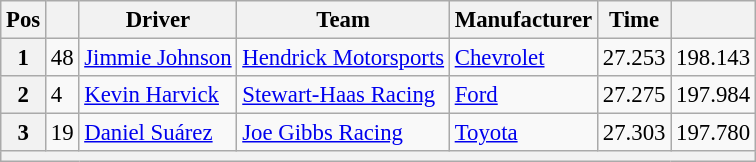<table class="wikitable" style="font-size:95%">
<tr>
<th>Pos</th>
<th></th>
<th>Driver</th>
<th>Team</th>
<th>Manufacturer</th>
<th>Time</th>
<th></th>
</tr>
<tr>
<th>1</th>
<td>48</td>
<td><a href='#'>Jimmie Johnson</a></td>
<td><a href='#'>Hendrick Motorsports</a></td>
<td><a href='#'>Chevrolet</a></td>
<td>27.253</td>
<td>198.143</td>
</tr>
<tr>
<th>2</th>
<td>4</td>
<td><a href='#'>Kevin Harvick</a></td>
<td><a href='#'>Stewart-Haas Racing</a></td>
<td><a href='#'>Ford</a></td>
<td>27.275</td>
<td>197.984</td>
</tr>
<tr>
<th>3</th>
<td>19</td>
<td><a href='#'>Daniel Suárez</a></td>
<td><a href='#'>Joe Gibbs Racing</a></td>
<td><a href='#'>Toyota</a></td>
<td>27.303</td>
<td>197.780</td>
</tr>
<tr>
<th colspan="7"></th>
</tr>
</table>
